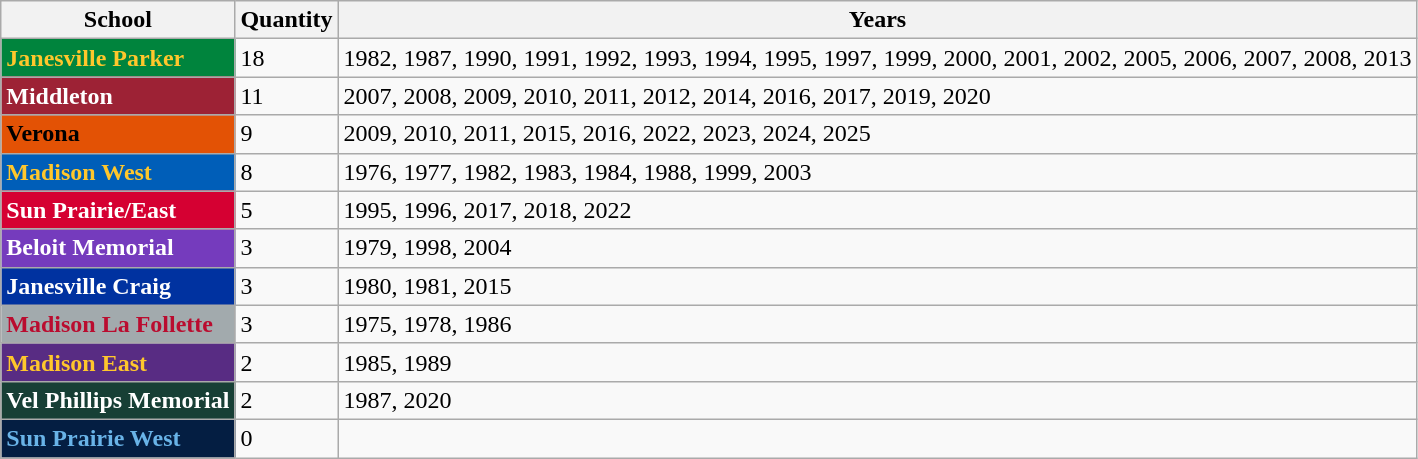<table class="wikitable">
<tr>
<th>School</th>
<th>Quantity</th>
<th>Years</th>
</tr>
<tr>
<td style="background: #00843d; color: #ffc72c"><strong>Janesville Parker</strong></td>
<td>18</td>
<td>1982, 1987, 1990, 1991, 1992, 1993, 1994, 1995, 1997, 1999, 2000, 2001, 2002, 2005, 2006, 2007, 2008, 2013</td>
</tr>
<tr>
<td style="background: #9d2235; color: white"><strong>Middleton</strong></td>
<td>11</td>
<td>2007, 2008, 2009, 2010, 2011, 2012, 2014, 2016, 2017, 2019, 2020</td>
</tr>
<tr>
<td style="background: #e35205; color: black"><strong>Verona</strong></td>
<td>9</td>
<td>2009, 2010, 2011, 2015, 2016, 2022, 2023, 2024, 2025</td>
</tr>
<tr>
<td style="background: #005eb8; color: #ffc72c"><strong>Madison West</strong></td>
<td>8</td>
<td>1976, 1977, 1982, 1983, 1984, 1988, 1999, 2003</td>
</tr>
<tr>
<td style="background: #d50032; color: white"><strong>Sun Prairie/East</strong></td>
<td>5</td>
<td>1995, 1996, 2017, 2018, 2022</td>
</tr>
<tr>
<td style="background: #753bbd; color: white"><strong>Beloit Memorial</strong></td>
<td>3</td>
<td>1979, 1998, 2004</td>
</tr>
<tr>
<td style="background: #0032a0; color: white"><strong>Janesville Craig</strong></td>
<td>3</td>
<td>1980, 1981, 2015</td>
</tr>
<tr>
<td style="background: #a2aaad; color: #ba0c2f"><strong>Madison La Follette</strong></td>
<td>3</td>
<td>1975, 1978, 1986</td>
</tr>
<tr>
<td style="background: #582c83; color: #ffc72c"><strong>Madison East</strong></td>
<td>2</td>
<td>1985, 1989</td>
</tr>
<tr>
<td style="background: #173f35; color: white"><strong>Vel Phillips Memorial</strong></td>
<td>2</td>
<td>1987, 2020</td>
</tr>
<tr>
<td style="background: #041e42; color: #69b3e7"><strong>Sun Prairie West</strong></td>
<td>0</td>
<td></td>
</tr>
</table>
